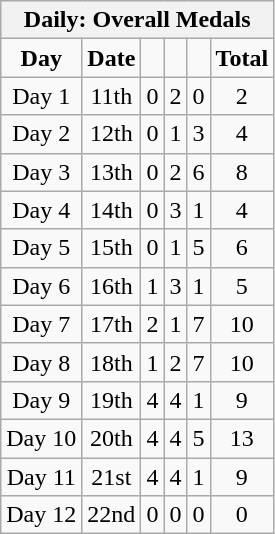<table class="wikitable" style="font-size:100%" align="left">
<tr bgcolor="#efefef">
<th colspan=10><strong>Daily: Overall Medals</strong></th>
</tr>
<tr style="text-align:center;">
<td><strong>Day</strong></td>
<td><strong>Date</strong></td>
<td></td>
<td></td>
<td></td>
<td><strong>Total</strong></td>
</tr>
<tr style="text-align:center;">
<td>Day 1</td>
<td>11th</td>
<td>0</td>
<td>2</td>
<td>0</td>
<td>2</td>
</tr>
<tr style="text-align:center;">
<td>Day 2</td>
<td>12th</td>
<td>0</td>
<td>1</td>
<td>3</td>
<td>4</td>
</tr>
<tr style="text-align:center;">
<td>Day 3</td>
<td>13th</td>
<td>0</td>
<td>2</td>
<td>6</td>
<td>8</td>
</tr>
<tr style="text-align:center;">
<td>Day 4</td>
<td>14th</td>
<td>0</td>
<td>3</td>
<td>1</td>
<td>4</td>
</tr>
<tr style="text-align:center;">
<td>Day 5</td>
<td>15th</td>
<td>0</td>
<td>1</td>
<td>5</td>
<td>6</td>
</tr>
<tr style="text-align:center;">
<td>Day 6</td>
<td>16th</td>
<td>1</td>
<td>3</td>
<td>1</td>
<td>5</td>
</tr>
<tr style="text-align:center;">
<td>Day 7</td>
<td>17th</td>
<td>2</td>
<td>1</td>
<td>7</td>
<td>10</td>
</tr>
<tr style="text-align:center;">
<td>Day 8</td>
<td>18th</td>
<td>1</td>
<td>2</td>
<td>7</td>
<td>10</td>
</tr>
<tr style="text-align:center;">
<td>Day 9</td>
<td>19th</td>
<td>4</td>
<td>4</td>
<td>1</td>
<td>9</td>
</tr>
<tr style="text-align:center;">
<td>Day 10</td>
<td>20th</td>
<td>4</td>
<td>4</td>
<td>5</td>
<td>13</td>
</tr>
<tr style="text-align:center;">
<td>Day 11</td>
<td>21st</td>
<td>4</td>
<td>4</td>
<td>1</td>
<td>9</td>
</tr>
<tr style="text-align:center;">
<td>Day 12</td>
<td>22nd</td>
<td>0</td>
<td>0</td>
<td>0</td>
<td>0</td>
</tr>
</table>
